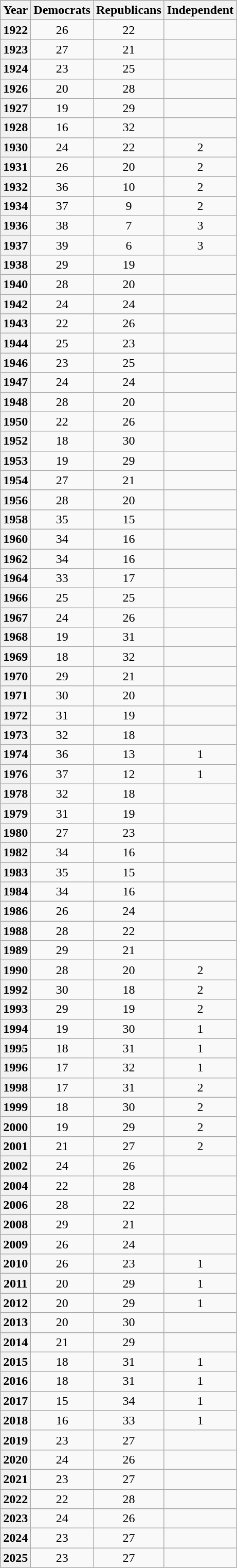<table class="wikitable sortable" style="text-align:center">
<tr align=center>
<th>Year</th>
<th>Democrats</th>
<th>Republicans</th>
<th>Independent</th>
</tr>
<tr>
<th>1922</th>
<td>26</td>
<td>22</td>
<td></td>
</tr>
<tr>
<th>1923</th>
<td>27</td>
<td>21</td>
<td></td>
</tr>
<tr>
<th>1924</th>
<td>23</td>
<td>25</td>
<td></td>
</tr>
<tr>
<th>1926</th>
<td>20</td>
<td>28</td>
<td></td>
</tr>
<tr>
<th>1927</th>
<td>19</td>
<td>29</td>
<td></td>
</tr>
<tr>
<th>1928</th>
<td>16</td>
<td>32</td>
<td></td>
</tr>
<tr>
<th>1930</th>
<td>24</td>
<td>22</td>
<td>2</td>
</tr>
<tr>
<th>1931</th>
<td>26</td>
<td>20</td>
<td>2</td>
</tr>
<tr>
<th>1932</th>
<td>36</td>
<td>10</td>
<td>2</td>
</tr>
<tr>
<th>1934</th>
<td>37</td>
<td>9</td>
<td>2</td>
</tr>
<tr>
<th>1936</th>
<td>38</td>
<td>7</td>
<td>3</td>
</tr>
<tr>
<th>1937</th>
<td>39</td>
<td>6</td>
<td>3</td>
</tr>
<tr>
<th>1938</th>
<td>29</td>
<td>19</td>
<td></td>
</tr>
<tr>
<th>1940</th>
<td>28</td>
<td>20</td>
<td></td>
</tr>
<tr>
<th>1942</th>
<td>24</td>
<td>24</td>
<td></td>
</tr>
<tr>
<th>1943</th>
<td>22</td>
<td>26</td>
<td></td>
</tr>
<tr>
<th>1944</th>
<td>25</td>
<td>23</td>
<td></td>
</tr>
<tr>
<th>1946</th>
<td>23</td>
<td>25</td>
<td></td>
</tr>
<tr>
<th>1947</th>
<td>24</td>
<td>24</td>
<td></td>
</tr>
<tr>
<th>1948</th>
<td>28</td>
<td>20</td>
<td></td>
</tr>
<tr>
<th>1950</th>
<td>22</td>
<td>26</td>
<td></td>
</tr>
<tr>
<th>1952</th>
<td>18</td>
<td>30</td>
<td></td>
</tr>
<tr>
<th>1953</th>
<td>19</td>
<td>29</td>
<td></td>
</tr>
<tr>
<th>1954</th>
<td>27</td>
<td>21</td>
<td></td>
</tr>
<tr>
<th>1956</th>
<td>28</td>
<td>20</td>
<td></td>
</tr>
<tr>
<th>1958</th>
<td>35</td>
<td>15</td>
<td></td>
</tr>
<tr>
<th>1960</th>
<td>34</td>
<td>16</td>
<td></td>
</tr>
<tr>
<th>1962</th>
<td>34</td>
<td>16</td>
<td></td>
</tr>
<tr>
<th>1964</th>
<td>33</td>
<td>17</td>
<td></td>
</tr>
<tr>
<th>1966</th>
<td>25</td>
<td>25</td>
<td></td>
</tr>
<tr>
<th>1967</th>
<td>24</td>
<td>26</td>
<td></td>
</tr>
<tr>
<th>1968</th>
<td>19</td>
<td>31</td>
<td></td>
</tr>
<tr>
<th>1969</th>
<td>18</td>
<td>32</td>
<td></td>
</tr>
<tr>
<th>1970</th>
<td>29</td>
<td>21</td>
<td></td>
</tr>
<tr>
<th>1971</th>
<td>30</td>
<td>20</td>
<td></td>
</tr>
<tr>
<th>1972</th>
<td>31</td>
<td>19</td>
<td></td>
</tr>
<tr>
<th>1973</th>
<td>32</td>
<td>18</td>
<td></td>
</tr>
<tr>
<th>1974</th>
<td>36</td>
<td>13</td>
<td>1</td>
</tr>
<tr>
<th>1976</th>
<td>37</td>
<td>12</td>
<td>1</td>
</tr>
<tr>
<th>1978</th>
<td>32</td>
<td>18</td>
<td></td>
</tr>
<tr>
<th>1979</th>
<td>31</td>
<td>19</td>
<td></td>
</tr>
<tr>
<th>1980</th>
<td>27</td>
<td>23</td>
<td></td>
</tr>
<tr>
<th>1982</th>
<td>34</td>
<td>16</td>
<td></td>
</tr>
<tr>
<th>1983</th>
<td>35</td>
<td>15</td>
<td></td>
</tr>
<tr>
<th>1984</th>
<td>34</td>
<td>16</td>
<td></td>
</tr>
<tr>
<th>1986</th>
<td>26</td>
<td>24</td>
<td></td>
</tr>
<tr>
<th>1988</th>
<td>28</td>
<td>22</td>
<td></td>
</tr>
<tr>
<th>1989</th>
<td>29</td>
<td>21</td>
<td></td>
</tr>
<tr>
<th>1990</th>
<td>28</td>
<td>20</td>
<td>2</td>
</tr>
<tr>
<th>1992</th>
<td>30</td>
<td>18</td>
<td>2</td>
</tr>
<tr>
<th>1993</th>
<td>29</td>
<td>19</td>
<td>2</td>
</tr>
<tr>
<th>1994</th>
<td>19</td>
<td>30</td>
<td>1</td>
</tr>
<tr>
<th>1995</th>
<td>18</td>
<td>31</td>
<td>1</td>
</tr>
<tr>
<th>1996</th>
<td>17</td>
<td>32</td>
<td>1</td>
</tr>
<tr>
<th>1998</th>
<td>17</td>
<td>31</td>
<td>2</td>
</tr>
<tr>
<th>1999</th>
<td>18</td>
<td>30</td>
<td>2</td>
</tr>
<tr>
<th>2000</th>
<td>19</td>
<td>29</td>
<td>2</td>
</tr>
<tr>
<th>2001</th>
<td>21</td>
<td>27</td>
<td>2</td>
</tr>
<tr>
<th>2002</th>
<td>24</td>
<td>26</td>
<td></td>
</tr>
<tr>
<th>2004</th>
<td>22</td>
<td>28</td>
<td></td>
</tr>
<tr>
<th>2006</th>
<td>28</td>
<td>22</td>
<td></td>
</tr>
<tr>
<th>2008</th>
<td>29</td>
<td>21</td>
<td></td>
</tr>
<tr>
<th>2009</th>
<td>26</td>
<td>24</td>
<td></td>
</tr>
<tr>
<th>2010</th>
<td>26</td>
<td>23</td>
<td>1</td>
</tr>
<tr>
<th>2011</th>
<td>20</td>
<td>29</td>
<td>1</td>
</tr>
<tr>
<th>2012</th>
<td>20</td>
<td>29</td>
<td>1</td>
</tr>
<tr>
<th>2013</th>
<td>20</td>
<td>30</td>
<td></td>
</tr>
<tr>
<th>2014</th>
<td>21</td>
<td>29</td>
<td></td>
</tr>
<tr>
<th>2015</th>
<td>18</td>
<td>31</td>
<td>1</td>
</tr>
<tr>
<th>2016</th>
<td>18</td>
<td>31</td>
<td>1</td>
</tr>
<tr>
<th>2017</th>
<td>15</td>
<td>34</td>
<td>1</td>
</tr>
<tr>
<th>2018</th>
<td>16</td>
<td>33</td>
<td>1</td>
</tr>
<tr>
<th>2019</th>
<td>23</td>
<td>27</td>
<td></td>
</tr>
<tr>
<th>2020</th>
<td>24</td>
<td>26</td>
<td></td>
</tr>
<tr>
<th>2021</th>
<td>23</td>
<td>27</td>
<td></td>
</tr>
<tr>
<th>2022</th>
<td>22</td>
<td>28</td>
<td></td>
</tr>
<tr>
<th>2023</th>
<td>24</td>
<td>26</td>
</tr>
<tr>
<th>2024</th>
<td>23</td>
<td>27</td>
<td></td>
</tr>
<tr>
<th>2025</th>
<td>23</td>
<td>27</td>
<td></td>
</tr>
</table>
